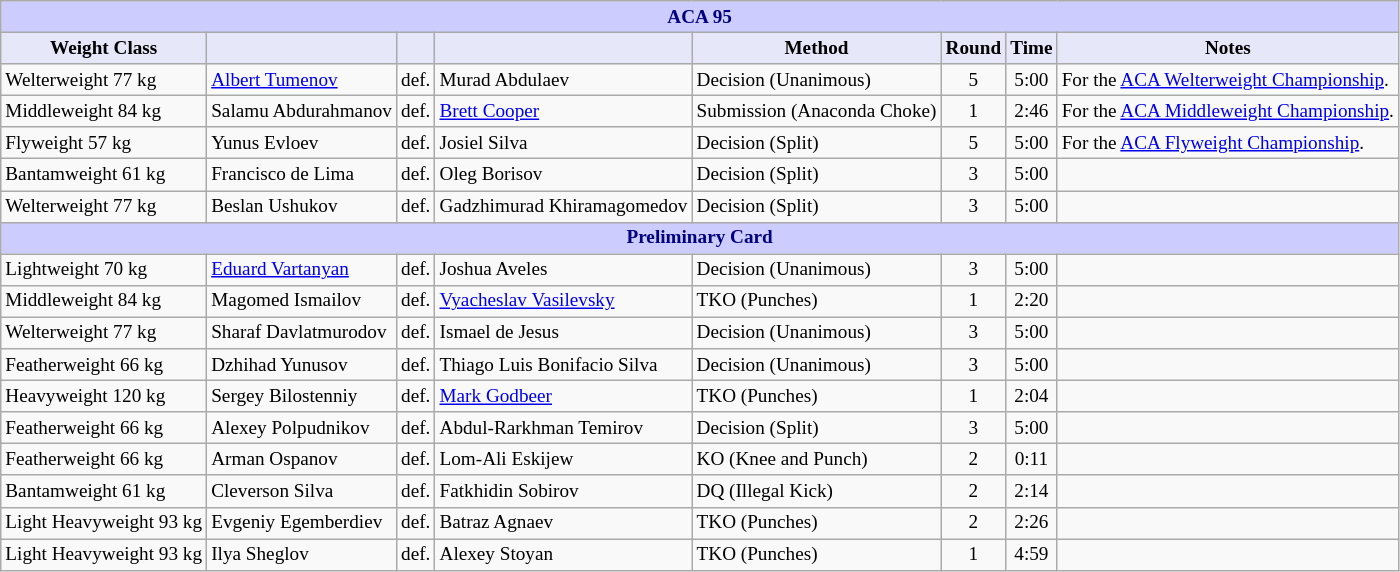<table class="wikitable" style="font-size: 80%;">
<tr>
<th colspan="8" style="background-color: #ccf; color: #000080; text-align: center;"><strong>ACA 95</strong></th>
</tr>
<tr>
<th colspan="1" style="background-color: #E6E8FA; color: #000000; text-align: center;">Weight Class</th>
<th colspan="1" style="background-color: #E6E8FA; color: #000000; text-align: center;"></th>
<th colspan="1" style="background-color: #E6E8FA; color: #000000; text-align: center;"></th>
<th colspan="1" style="background-color: #E6E8FA; color: #000000; text-align: center;"></th>
<th colspan="1" style="background-color: #E6E8FA; color: #000000; text-align: center;">Method</th>
<th colspan="1" style="background-color: #E6E8FA; color: #000000; text-align: center;">Round</th>
<th colspan="1" style="background-color: #E6E8FA; color: #000000; text-align: center;">Time</th>
<th colspan="1" style="background-color: #E6E8FA; color: #000000; text-align: center;">Notes</th>
</tr>
<tr>
<td>Welterweight 77 kg</td>
<td> <a href='#'>Albert Tumenov</a></td>
<td>def.</td>
<td> Murad Abdulaev</td>
<td>Decision (Unanimous)</td>
<td align=center>5</td>
<td align=center>5:00</td>
<td>For the <a href='#'>ACA Welterweight Championship</a>.</td>
</tr>
<tr>
<td>Middleweight 84 kg</td>
<td> Salamu Abdurahmanov</td>
<td>def.</td>
<td> <a href='#'>Brett Cooper</a></td>
<td>Submission (Anaconda Choke)</td>
<td align=center>1</td>
<td align=center>2:46</td>
<td>For the <a href='#'>ACA Middleweight Championship</a>.</td>
</tr>
<tr>
<td>Flyweight 57 kg</td>
<td> Yunus Evloev</td>
<td>def.</td>
<td> Josiel Silva</td>
<td>Decision (Split)</td>
<td align=center>5</td>
<td align=center>5:00</td>
<td>For the <a href='#'>ACA Flyweight Championship</a>.</td>
</tr>
<tr>
<td>Bantamweight 61 kg</td>
<td> Francisco de Lima</td>
<td>def.</td>
<td> Oleg Borisov</td>
<td>Decision (Split)</td>
<td align=center>3</td>
<td align=center>5:00</td>
<td></td>
</tr>
<tr>
<td>Welterweight 77 kg</td>
<td> Beslan Ushukov</td>
<td>def.</td>
<td> Gadzhimurad Khiramagomedov</td>
<td>Decision (Split)</td>
<td align=center>3</td>
<td align=center>5:00</td>
<td></td>
</tr>
<tr>
<th colspan="8" style="background-color: #ccf; color: #000080; text-align: center;"><strong>Preliminary Card</strong></th>
</tr>
<tr>
<td>Lightweight 70 kg</td>
<td> <a href='#'>Eduard Vartanyan</a></td>
<td>def.</td>
<td> Joshua Aveles</td>
<td>Decision (Unanimous)</td>
<td align=center>3</td>
<td align=center>5:00</td>
<td></td>
</tr>
<tr>
<td>Middleweight 84 kg</td>
<td> Magomed Ismailov</td>
<td>def.</td>
<td> <a href='#'>Vyacheslav Vasilevsky</a></td>
<td>TKO (Punches)</td>
<td align=center>1</td>
<td align=center>2:20</td>
<td></td>
</tr>
<tr>
<td>Welterweight 77 kg</td>
<td>  Sharaf Davlatmurodov</td>
<td>def.</td>
<td> Ismael de Jesus</td>
<td>Decision (Unanimous)</td>
<td align=center>3</td>
<td align=center>5:00</td>
<td></td>
</tr>
<tr>
<td>Featherweight 66 kg</td>
<td> Dzhihad Yunusov</td>
<td>def.</td>
<td> Thiago Luis Bonifacio Silva</td>
<td>Decision (Unanimous)</td>
<td align=center>3</td>
<td align=center>5:00</td>
<td></td>
</tr>
<tr>
<td>Heavyweight 120 kg</td>
<td> Sergey Bilostenniy</td>
<td>def.</td>
<td> <a href='#'>Mark Godbeer</a></td>
<td>TKO (Punches)</td>
<td align=center>1</td>
<td align=center>2:04</td>
<td></td>
</tr>
<tr>
<td>Featherweight 66 kg</td>
<td> Alexey Polpudnikov</td>
<td>def.</td>
<td> Abdul-Rarkhman Temirov</td>
<td>Decision (Split)</td>
<td align=center>3</td>
<td align=center>5:00</td>
<td></td>
</tr>
<tr>
<td>Featherweight 66 kg</td>
<td> Arman Ospanov</td>
<td>def.</td>
<td> Lom-Ali Eskijew</td>
<td>KO (Knee and Punch)</td>
<td align=center>2</td>
<td align=center>0:11</td>
<td></td>
</tr>
<tr>
<td>Bantamweight 61 kg</td>
<td> Cleverson Silva</td>
<td>def.</td>
<td> Fatkhidin Sobirov</td>
<td>DQ (Illegal Kick)</td>
<td align=center>2</td>
<td align=center>2:14</td>
<td></td>
</tr>
<tr>
<td>Light Heavyweight 93 kg</td>
<td> Evgeniy Egemberdiev</td>
<td>def.</td>
<td> Batraz Agnaev</td>
<td>TKO (Punches)</td>
<td align=center>2</td>
<td align=center>2:26</td>
<td></td>
</tr>
<tr>
<td>Light Heavyweight 93 kg</td>
<td> Ilya Sheglov</td>
<td>def.</td>
<td> Alexey Stoyan</td>
<td>TKO (Punches)</td>
<td align=center>1</td>
<td align=center>4:59</td>
<td></td>
</tr>
</table>
